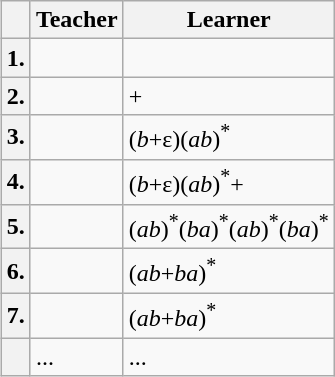<table class="wikitable" style="float: right">
<tr>
<th></th>
<th>Teacher</th>
<th>Learner</th>
</tr>
<tr>
<th>1.</th>
<td><em></em></td>
<td><em></em></td>
</tr>
<tr>
<th>2.</th>
<td><em></em></td>
<td><em></em>+<em></em></td>
</tr>
<tr>
<th>3.</th>
<td><em></em></td>
<td>(<em>b</em>+ε)(<em>ab</em>)<sup>*</sup></td>
</tr>
<tr>
<th>4.</th>
<td><em></em></td>
<td>(<em>b</em>+ε)(<em>ab</em>)<sup>*</sup>+<em></em></td>
</tr>
<tr>
<th>5.</th>
<td><em></em></td>
<td>(<em>ab</em>)<sup>*</sup>(<em>ba</em>)<sup>*</sup>(<em>ab</em>)<sup>*</sup>(<em>ba</em>)<sup>*</sup></td>
</tr>
<tr>
<th>6.</th>
<td><em></em></td>
<td>(<em>ab</em>+<em>ba</em>)<sup>*</sup></td>
</tr>
<tr>
<th>7.</th>
<td><em></em></td>
<td>(<em>ab</em>+<em>ba</em>)<sup>*</sup></td>
</tr>
<tr>
<th></th>
<td>...</td>
<td>...</td>
</tr>
</table>
